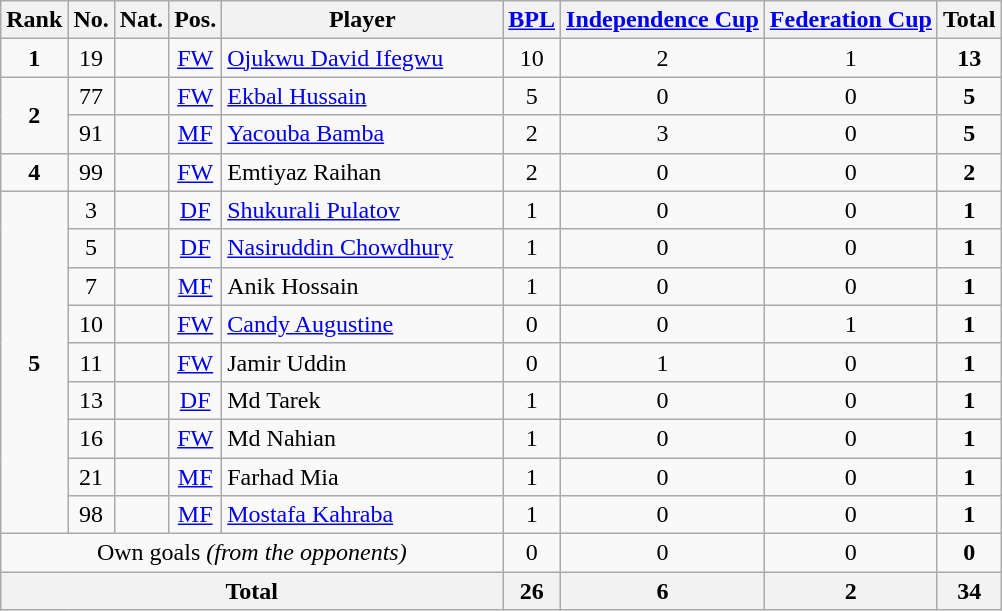<table class="wikitable" style="text-align:center">
<tr>
<th>Rank</th>
<th>No.</th>
<th>Nat.</th>
<th>Pos.</th>
<th style="width:180px;">Player</th>
<th><a href='#'>BPL</a></th>
<th><a href='#'>Independence Cup</a></th>
<th><a href='#'>Federation Cup</a></th>
<th>Total</th>
</tr>
<tr>
<td><strong>1</strong></td>
<td>19</td>
<td></td>
<td><a href='#'>FW</a></td>
<td align="left"><a href='#'>Ojukwu David Ifegwu</a></td>
<td>10</td>
<td>2</td>
<td>1</td>
<td><strong>13</strong></td>
</tr>
<tr>
<td rowspan="2"><strong>2</strong></td>
<td>77</td>
<td></td>
<td><a href='#'>FW</a></td>
<td align="left"><a href='#'>Ekbal Hussain</a></td>
<td>5</td>
<td>0</td>
<td>0</td>
<td><strong>5</strong></td>
</tr>
<tr>
<td>91</td>
<td></td>
<td><a href='#'>MF</a></td>
<td align="left"><a href='#'>Yacouba Bamba</a></td>
<td align="center">2</td>
<td align="center">3</td>
<td align="center">0</td>
<td align="center"><strong>5</strong></td>
</tr>
<tr>
<td><strong>4</strong></td>
<td>99</td>
<td></td>
<td><a href='#'>FW</a></td>
<td align="left">Emtiyaz Raihan</td>
<td>2</td>
<td>0</td>
<td>0</td>
<td><strong>2</strong></td>
</tr>
<tr>
<td rowspan="9"><strong>5</strong></td>
<td>3</td>
<td></td>
<td><a href='#'>DF</a></td>
<td align="left"><a href='#'>Shukurali Pulatov</a></td>
<td>1</td>
<td>0</td>
<td>0</td>
<td><strong>1</strong></td>
</tr>
<tr>
<td>5</td>
<td></td>
<td><a href='#'>DF</a></td>
<td align="left"><a href='#'>Nasiruddin Chowdhury</a></td>
<td>1</td>
<td>0</td>
<td>0</td>
<td><strong>1</strong></td>
</tr>
<tr>
<td>7</td>
<td></td>
<td><a href='#'>MF</a></td>
<td align="left">Anik Hossain</td>
<td>1</td>
<td>0</td>
<td>0</td>
<td><strong>1</strong></td>
</tr>
<tr>
<td>10</td>
<td></td>
<td><a href='#'>FW</a></td>
<td align="left"><a href='#'>Candy Augustine</a></td>
<td>0</td>
<td>0</td>
<td>1</td>
<td><strong>1</strong></td>
</tr>
<tr>
<td>11</td>
<td></td>
<td><a href='#'>FW</a></td>
<td align="left">Jamir Uddin</td>
<td>0</td>
<td>1</td>
<td>0</td>
<td><strong>1</strong></td>
</tr>
<tr>
<td>13</td>
<td></td>
<td><a href='#'>DF</a></td>
<td align="left">Md Tarek</td>
<td>1</td>
<td>0</td>
<td>0</td>
<td><strong>1</strong></td>
</tr>
<tr>
<td>16</td>
<td></td>
<td><a href='#'>FW</a></td>
<td align="left">Md Nahian</td>
<td>1</td>
<td>0</td>
<td>0</td>
<td><strong>1</strong></td>
</tr>
<tr>
<td>21</td>
<td></td>
<td><a href='#'>MF</a></td>
<td align="left">Farhad Mia</td>
<td>1</td>
<td>0</td>
<td>0</td>
<td><strong>1</strong></td>
</tr>
<tr>
<td>98</td>
<td></td>
<td><a href='#'>MF</a></td>
<td align="left"><a href='#'>Mostafa Kahraba</a></td>
<td>1</td>
<td>0</td>
<td>0</td>
<td><strong>1</strong></td>
</tr>
<tr>
<td colspan="5">Own goals <em>(from the opponents)</em></td>
<td>0</td>
<td>0</td>
<td>0</td>
<td><strong>0</strong></td>
</tr>
<tr>
<th colspan="5" align="center">Total</th>
<th align="center">26</th>
<th align="center">6</th>
<th align="center">2</th>
<th>34</th>
</tr>
</table>
